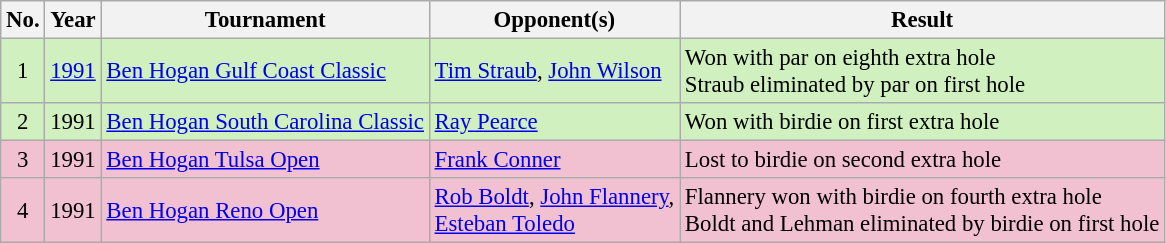<table class="wikitable" style="font-size:95%;">
<tr>
<th>No.</th>
<th>Year</th>
<th>Tournament</th>
<th>Opponent(s)</th>
<th>Result</th>
</tr>
<tr style="background:#D0F0C0;">
<td align=center>1</td>
<td><a href='#'>1991</a></td>
<td><a href='#'>Ben Hogan Gulf Coast Classic</a></td>
<td> <a href='#'>Tim Straub</a>,  <a href='#'>John Wilson</a></td>
<td>Won with par on eighth extra hole<br>Straub eliminated by par on first hole</td>
</tr>
<tr style="background:#D0F0C0;">
<td align=center>2</td>
<td>1991</td>
<td><a href='#'>Ben Hogan South Carolina Classic</a></td>
<td> <a href='#'>Ray Pearce</a></td>
<td>Won with birdie on first extra hole</td>
</tr>
<tr style="background:#F2C1D1;">
<td align=center>3</td>
<td>1991</td>
<td><a href='#'>Ben Hogan Tulsa Open</a></td>
<td> <a href='#'>Frank Conner</a></td>
<td>Lost to birdie on second extra hole</td>
</tr>
<tr style="background:#F2C1D1;">
<td align=center>4</td>
<td>1991</td>
<td><a href='#'>Ben Hogan Reno Open</a></td>
<td> <a href='#'>Rob Boldt</a>,  <a href='#'>John Flannery</a>,<br> <a href='#'>Esteban Toledo</a></td>
<td>Flannery won with birdie on fourth extra hole<br>Boldt and Lehman eliminated by birdie on first hole</td>
</tr>
</table>
